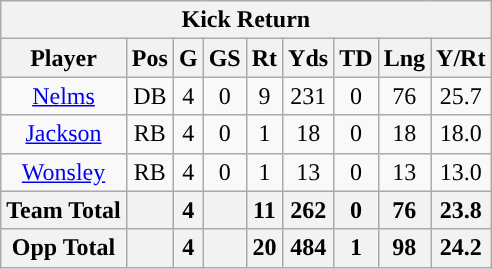<table class="wikitable" style="text-align:center">
<tr>
<th colspan="9">Kick Return</th>
</tr>
<tr>
<th>Player</th>
<th>Pos</th>
<th>G</th>
<th>GS</th>
<th>Rt</th>
<th>Yds</th>
<th>TD</th>
<th>Lng</th>
<th>Y/Rt</th>
</tr>
<tr>
<td><a href='#'>Nelms</a></td>
<td>DB</td>
<td>4</td>
<td>0</td>
<td>9</td>
<td>231</td>
<td>0</td>
<td>76</td>
<td>25.7</td>
</tr>
<tr>
<td><a href='#'>Jackson</a></td>
<td>RB</td>
<td>4</td>
<td>0</td>
<td>1</td>
<td>18</td>
<td>0</td>
<td>18</td>
<td>18.0</td>
</tr>
<tr>
<td><a href='#'>Wonsley</a></td>
<td>RB</td>
<td>4</td>
<td>0</td>
<td>1</td>
<td>13</td>
<td>0</td>
<td>13</td>
<td>13.0</td>
</tr>
<tr>
<th>Team Total</th>
<th></th>
<th>4</th>
<th></th>
<th>11</th>
<th>262</th>
<th>0</th>
<th>76</th>
<th>23.8</th>
</tr>
<tr>
<th>Opp Total</th>
<th></th>
<th>4</th>
<th></th>
<th>20</th>
<th>484</th>
<th>1</th>
<th>98</th>
<th>24.2</th>
</tr>
</table>
